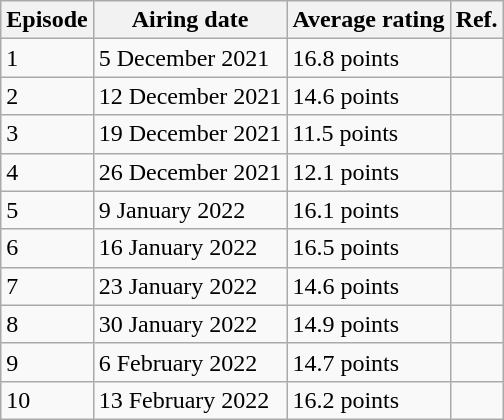<table class="wikitable">
<tr>
<th>Episode</th>
<th>Airing date</th>
<th>Average rating</th>
<th>Ref.</th>
</tr>
<tr>
<td>1</td>
<td>5 December 2021</td>
<td>16.8 points</td>
<td></td>
</tr>
<tr>
<td>2</td>
<td>12 December 2021</td>
<td>14.6 points</td>
<td></td>
</tr>
<tr>
<td>3</td>
<td>19 December 2021</td>
<td>11.5 points</td>
<td></td>
</tr>
<tr>
<td>4</td>
<td>26 December 2021</td>
<td>12.1 points</td>
<td></td>
</tr>
<tr>
<td>5</td>
<td>9 January 2022</td>
<td>16.1 points</td>
<td></td>
</tr>
<tr>
<td>6</td>
<td>16 January 2022</td>
<td>16.5 points</td>
<td></td>
</tr>
<tr>
<td>7</td>
<td>23 January 2022</td>
<td>14.6 points</td>
<td></td>
</tr>
<tr>
<td>8</td>
<td>30 January 2022</td>
<td>14.9 points</td>
<td></td>
</tr>
<tr>
<td>9</td>
<td>6 February 2022</td>
<td>14.7 points</td>
<td></td>
</tr>
<tr>
<td>10</td>
<td>13 February 2022</td>
<td>16.2 points</td>
<td></td>
</tr>
</table>
